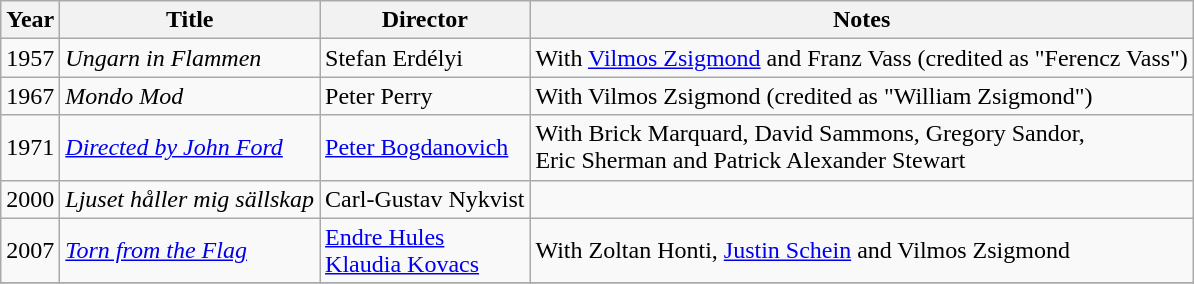<table class="wikitable">
<tr>
<th>Year</th>
<th>Title</th>
<th>Director</th>
<th>Notes</th>
</tr>
<tr>
<td>1957</td>
<td><em>Ungarn in Flammen</em></td>
<td>Stefan Erdélyi</td>
<td>With <a href='#'>Vilmos Zsigmond</a> and Franz Vass (credited as "Ferencz Vass")</td>
</tr>
<tr>
<td>1967</td>
<td><em>Mondo Mod</em></td>
<td>Peter Perry</td>
<td>With Vilmos Zsigmond (credited as "William Zsigmond")</td>
</tr>
<tr>
<td>1971</td>
<td><em><a href='#'>Directed by John Ford</a></em></td>
<td><a href='#'>Peter Bogdanovich</a></td>
<td>With Brick Marquard, David Sammons, Gregory Sandor,<br>Eric Sherman and Patrick Alexander Stewart</td>
</tr>
<tr>
<td>2000</td>
<td><em>Ljuset håller mig sällskap</em></td>
<td>Carl-Gustav Nykvist</td>
<td></td>
</tr>
<tr>
<td>2007</td>
<td><em><a href='#'>Torn from the Flag</a></em></td>
<td><a href='#'>Endre Hules</a><br><a href='#'>Klaudia Kovacs</a></td>
<td>With Zoltan Honti, <a href='#'>Justin Schein</a> and Vilmos Zsigmond</td>
</tr>
<tr>
</tr>
</table>
